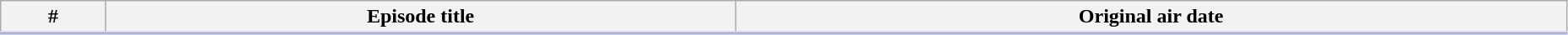<table class="wikitable" width="98%" style="background:#FFF;">
<tr style="border-bottom:3px solid #CCF">
<th>#</th>
<th>Episode title</th>
<th>Original air date</th>
</tr>
<tr>
</tr>
</table>
